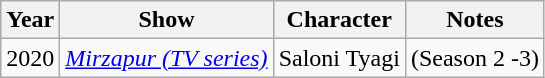<table class="wikitable" style="text-align:center;">
<tr>
<th>Year</th>
<th>Show</th>
<th>Character</th>
<th>Notes</th>
</tr>
<tr>
<td>2020</td>
<td><em><a href='#'>Mirzapur (TV series)</a></em></td>
<td>Saloni Tyagi</td>
<td>(Season 2 -3)</td>
</tr>
</table>
